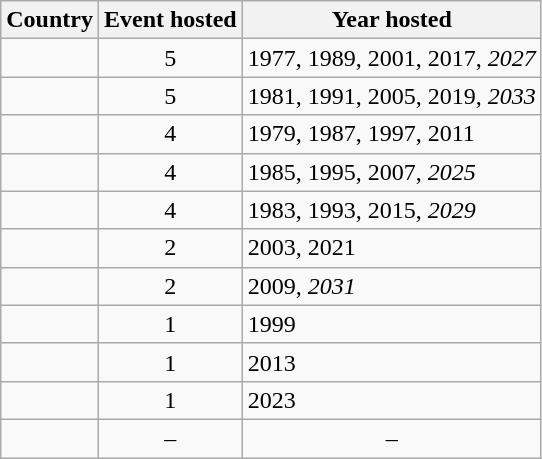<table class="wikitable">
<tr>
<th>Country</th>
<th>Event hosted</th>
<th>Year hosted</th>
</tr>
<tr>
<td></td>
<td align=center>5</td>
<td>1977, 1989, 2001, 2017, <em>2027</em></td>
</tr>
<tr>
<td></td>
<td align=center>5</td>
<td>1981, 1991, 2005, 2019, <em>2033</em></td>
</tr>
<tr>
<td></td>
<td align=center>4</td>
<td>1979, 1987, 1997, 2011</td>
</tr>
<tr>
<td></td>
<td align=center>4</td>
<td>1985, 1995, 2007, <em>2025</em></td>
</tr>
<tr>
<td></td>
<td align=center>4</td>
<td>1983, 1993, 2015, <em>2029</em></td>
</tr>
<tr>
<td></td>
<td align=center>2</td>
<td>2003, 2021</td>
</tr>
<tr>
<td></td>
<td align=center>2</td>
<td>2009, <em>2031</em></td>
</tr>
<tr>
<td></td>
<td align=center>1</td>
<td>1999</td>
</tr>
<tr>
<td></td>
<td align=center>1</td>
<td>2013</td>
</tr>
<tr>
<td></td>
<td align=center>1</td>
<td>2023</td>
</tr>
<tr>
<td></td>
<td align=center>–</td>
<td align=center>–</td>
</tr>
</table>
